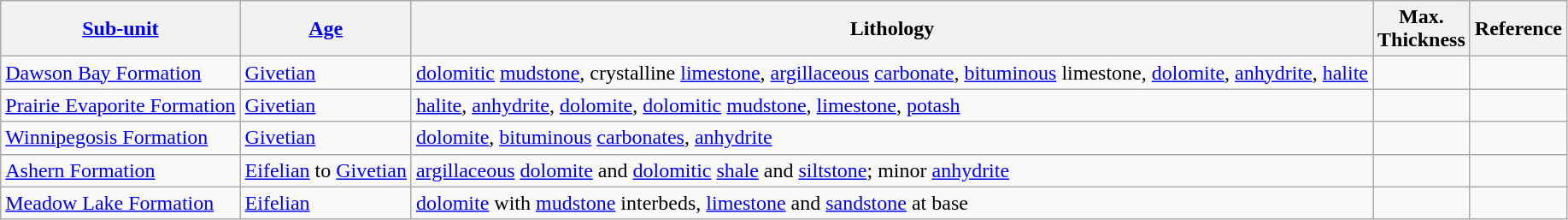<table class="wikitable">
<tr>
<th><a href='#'>Sub-unit</a></th>
<th><a href='#'>Age</a></th>
<th>Lithology</th>
<th>Max.<br>Thickness</th>
<th>Reference</th>
</tr>
<tr>
<td><a href='#'>Dawson Bay Formation</a></td>
<td><a href='#'>Givetian</a></td>
<td><a href='#'>dolomitic</a> <a href='#'>mudstone</a>, crystalline <a href='#'>limestone</a>, <a href='#'>argillaceous</a> <a href='#'>carbonate</a>, <a href='#'>bituminous</a> limestone, <a href='#'>dolomite</a>, <a href='#'>anhydrite</a>, <a href='#'>halite</a></td>
<td></td>
<td></td>
</tr>
<tr>
<td><a href='#'>Prairie Evaporite Formation</a></td>
<td><a href='#'>Givetian</a></td>
<td><a href='#'>halite</a>, <a href='#'>anhydrite</a>, <a href='#'>dolomite</a>, <a href='#'>dolomitic</a> <a href='#'>mudstone</a>, <a href='#'>limestone</a>, <a href='#'>potash</a></td>
<td></td>
<td></td>
</tr>
<tr>
<td><a href='#'>Winnipegosis Formation</a></td>
<td><a href='#'>Givetian</a></td>
<td><a href='#'>dolomite</a>, <a href='#'>bituminous</a> <a href='#'>carbonates</a>, <a href='#'>anhydrite</a></td>
<td></td>
<td></td>
</tr>
<tr>
<td><a href='#'>Ashern Formation</a></td>
<td><a href='#'>Eifelian</a> to <a href='#'>Givetian</a></td>
<td><a href='#'>argillaceous</a> <a href='#'>dolomite</a> and <a href='#'>dolomitic</a> <a href='#'>shale</a> and <a href='#'>siltstone</a>; minor <a href='#'>anhydrite</a></td>
<td></td>
<td></td>
</tr>
<tr>
<td><a href='#'>Meadow Lake Formation</a></td>
<td><a href='#'>Eifelian</a></td>
<td><a href='#'>dolomite</a> with <a href='#'>mudstone</a> interbeds, <a href='#'>limestone</a> and <a href='#'>sandstone</a> at base</td>
<td></td>
<td></td>
</tr>
</table>
